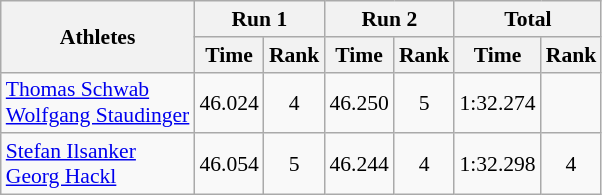<table class="wikitable" border="1" style="font-size:90%">
<tr>
<th rowspan="2">Athletes</th>
<th colspan="2">Run 1</th>
<th colspan="2">Run 2</th>
<th colspan="2">Total</th>
</tr>
<tr>
<th>Time</th>
<th>Rank</th>
<th>Time</th>
<th>Rank</th>
<th>Time</th>
<th>Rank</th>
</tr>
<tr>
<td><a href='#'>Thomas Schwab</a><br><a href='#'>Wolfgang Staudinger</a></td>
<td align="center">46.024</td>
<td align="center">4</td>
<td align="center">46.250</td>
<td align="center">5</td>
<td align="center">1:32.274</td>
<td align="center"></td>
</tr>
<tr>
<td><a href='#'>Stefan Ilsanker</a><br><a href='#'>Georg Hackl</a></td>
<td align="center">46.054</td>
<td align="center">5</td>
<td align="center">46.244</td>
<td align="center">4</td>
<td align="center">1:32.298</td>
<td align="center">4</td>
</tr>
</table>
